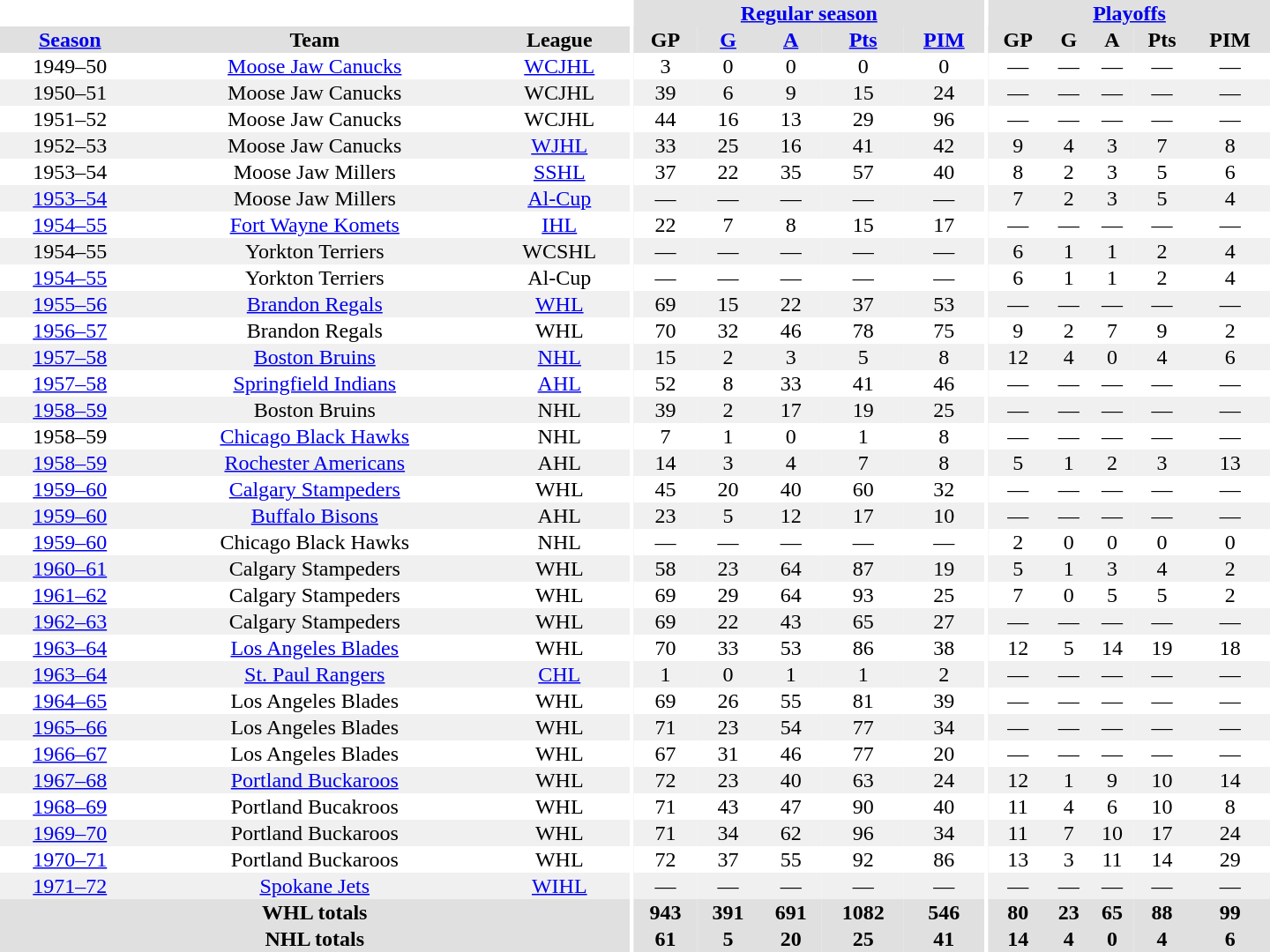<table border="0" cellpadding="1" cellspacing="0" style="text-align:center; width:60em">
<tr bgcolor="#e0e0e0">
<th colspan="3" bgcolor="#ffffff"></th>
<th rowspan="100" bgcolor="#ffffff"></th>
<th colspan="5"><a href='#'>Regular season</a></th>
<th rowspan="100" bgcolor="#ffffff"></th>
<th colspan="5"><a href='#'>Playoffs</a></th>
</tr>
<tr bgcolor="#e0e0e0">
<th><a href='#'>Season</a></th>
<th>Team</th>
<th>League</th>
<th>GP</th>
<th><a href='#'>G</a></th>
<th><a href='#'>A</a></th>
<th><a href='#'>Pts</a></th>
<th><a href='#'>PIM</a></th>
<th>GP</th>
<th>G</th>
<th>A</th>
<th>Pts</th>
<th>PIM</th>
</tr>
<tr>
<td>1949–50</td>
<td><a href='#'>Moose Jaw Canucks</a></td>
<td><a href='#'>WCJHL</a></td>
<td>3</td>
<td>0</td>
<td>0</td>
<td>0</td>
<td>0</td>
<td>—</td>
<td>—</td>
<td>—</td>
<td>—</td>
<td>—</td>
</tr>
<tr bgcolor="#f0f0f0">
<td>1950–51</td>
<td>Moose Jaw Canucks</td>
<td>WCJHL</td>
<td>39</td>
<td>6</td>
<td>9</td>
<td>15</td>
<td>24</td>
<td>—</td>
<td>—</td>
<td>—</td>
<td>—</td>
<td>—</td>
</tr>
<tr>
<td>1951–52</td>
<td>Moose Jaw Canucks</td>
<td>WCJHL</td>
<td>44</td>
<td>16</td>
<td>13</td>
<td>29</td>
<td>96</td>
<td>—</td>
<td>—</td>
<td>—</td>
<td>—</td>
<td>—</td>
</tr>
<tr bgcolor="#f0f0f0">
<td>1952–53</td>
<td>Moose Jaw Canucks</td>
<td><a href='#'>WJHL</a></td>
<td>33</td>
<td>25</td>
<td>16</td>
<td>41</td>
<td>42</td>
<td>9</td>
<td>4</td>
<td>3</td>
<td>7</td>
<td>8</td>
</tr>
<tr>
<td>1953–54</td>
<td>Moose Jaw Millers</td>
<td><a href='#'>SSHL</a></td>
<td>37</td>
<td>22</td>
<td>35</td>
<td>57</td>
<td>40</td>
<td>8</td>
<td>2</td>
<td>3</td>
<td>5</td>
<td>6</td>
</tr>
<tr bgcolor="#f0f0f0">
<td><a href='#'>1953–54</a></td>
<td>Moose Jaw Millers</td>
<td><a href='#'>Al-Cup</a></td>
<td>—</td>
<td>—</td>
<td>—</td>
<td>—</td>
<td>—</td>
<td>7</td>
<td>2</td>
<td>3</td>
<td>5</td>
<td>4</td>
</tr>
<tr>
<td><a href='#'>1954–55</a></td>
<td><a href='#'>Fort Wayne Komets</a></td>
<td><a href='#'>IHL</a></td>
<td>22</td>
<td>7</td>
<td>8</td>
<td>15</td>
<td>17</td>
<td>—</td>
<td>—</td>
<td>—</td>
<td>—</td>
<td>—</td>
</tr>
<tr bgcolor="#f0f0f0">
<td>1954–55</td>
<td>Yorkton Terriers</td>
<td>WCSHL</td>
<td>—</td>
<td>—</td>
<td>—</td>
<td>—</td>
<td>—</td>
<td>6</td>
<td>1</td>
<td>1</td>
<td>2</td>
<td>4</td>
</tr>
<tr>
<td><a href='#'>1954–55</a></td>
<td>Yorkton Terriers</td>
<td>Al-Cup</td>
<td>—</td>
<td>—</td>
<td>—</td>
<td>—</td>
<td>—</td>
<td>6</td>
<td>1</td>
<td>1</td>
<td>2</td>
<td>4</td>
</tr>
<tr bgcolor="#f0f0f0">
<td><a href='#'>1955–56</a></td>
<td><a href='#'>Brandon Regals</a></td>
<td><a href='#'>WHL</a></td>
<td>69</td>
<td>15</td>
<td>22</td>
<td>37</td>
<td>53</td>
<td>—</td>
<td>—</td>
<td>—</td>
<td>—</td>
<td>—</td>
</tr>
<tr>
<td><a href='#'>1956–57</a></td>
<td>Brandon Regals</td>
<td>WHL</td>
<td>70</td>
<td>32</td>
<td>46</td>
<td>78</td>
<td>75</td>
<td>9</td>
<td>2</td>
<td>7</td>
<td>9</td>
<td>2</td>
</tr>
<tr bgcolor="#f0f0f0">
<td><a href='#'>1957–58</a></td>
<td><a href='#'>Boston Bruins</a></td>
<td><a href='#'>NHL</a></td>
<td>15</td>
<td>2</td>
<td>3</td>
<td>5</td>
<td>8</td>
<td>12</td>
<td>4</td>
<td>0</td>
<td>4</td>
<td>6</td>
</tr>
<tr>
<td><a href='#'>1957–58</a></td>
<td><a href='#'>Springfield Indians</a></td>
<td><a href='#'>AHL</a></td>
<td>52</td>
<td>8</td>
<td>33</td>
<td>41</td>
<td>46</td>
<td>—</td>
<td>—</td>
<td>—</td>
<td>—</td>
<td>—</td>
</tr>
<tr bgcolor="#f0f0f0">
<td><a href='#'>1958–59</a></td>
<td>Boston Bruins</td>
<td>NHL</td>
<td>39</td>
<td>2</td>
<td>17</td>
<td>19</td>
<td>25</td>
<td>—</td>
<td>—</td>
<td>—</td>
<td>—</td>
<td>—</td>
</tr>
<tr>
<td>1958–59</td>
<td><a href='#'>Chicago Black Hawks</a></td>
<td>NHL</td>
<td>7</td>
<td>1</td>
<td>0</td>
<td>1</td>
<td>8</td>
<td>—</td>
<td>—</td>
<td>—</td>
<td>—</td>
<td>—</td>
</tr>
<tr bgcolor="#f0f0f0">
<td><a href='#'>1958–59</a></td>
<td><a href='#'>Rochester Americans</a></td>
<td>AHL</td>
<td>14</td>
<td>3</td>
<td>4</td>
<td>7</td>
<td>8</td>
<td>5</td>
<td>1</td>
<td>2</td>
<td>3</td>
<td>13</td>
</tr>
<tr>
<td><a href='#'>1959–60</a></td>
<td><a href='#'>Calgary Stampeders</a></td>
<td>WHL</td>
<td>45</td>
<td>20</td>
<td>40</td>
<td>60</td>
<td>32</td>
<td>—</td>
<td>—</td>
<td>—</td>
<td>—</td>
<td>—</td>
</tr>
<tr bgcolor="#f0f0f0">
<td><a href='#'>1959–60</a></td>
<td><a href='#'>Buffalo Bisons</a></td>
<td>AHL</td>
<td>23</td>
<td>5</td>
<td>12</td>
<td>17</td>
<td>10</td>
<td>—</td>
<td>—</td>
<td>—</td>
<td>—</td>
<td>—</td>
</tr>
<tr>
<td><a href='#'>1959–60</a></td>
<td>Chicago Black Hawks</td>
<td>NHL</td>
<td>—</td>
<td>—</td>
<td>—</td>
<td>—</td>
<td>—</td>
<td>2</td>
<td>0</td>
<td>0</td>
<td>0</td>
<td>0</td>
</tr>
<tr bgcolor="#f0f0f0">
<td><a href='#'>1960–61</a></td>
<td>Calgary Stampeders</td>
<td>WHL</td>
<td>58</td>
<td>23</td>
<td>64</td>
<td>87</td>
<td>19</td>
<td>5</td>
<td>1</td>
<td>3</td>
<td>4</td>
<td>2</td>
</tr>
<tr>
<td><a href='#'>1961–62</a></td>
<td>Calgary Stampeders</td>
<td>WHL</td>
<td>69</td>
<td>29</td>
<td>64</td>
<td>93</td>
<td>25</td>
<td>7</td>
<td>0</td>
<td>5</td>
<td>5</td>
<td>2</td>
</tr>
<tr bgcolor="#f0f0f0">
<td><a href='#'>1962–63</a></td>
<td>Calgary Stampeders</td>
<td>WHL</td>
<td>69</td>
<td>22</td>
<td>43</td>
<td>65</td>
<td>27</td>
<td>—</td>
<td>—</td>
<td>—</td>
<td>—</td>
<td>—</td>
</tr>
<tr>
<td><a href='#'>1963–64</a></td>
<td><a href='#'>Los Angeles Blades</a></td>
<td>WHL</td>
<td>70</td>
<td>33</td>
<td>53</td>
<td>86</td>
<td>38</td>
<td>12</td>
<td>5</td>
<td>14</td>
<td>19</td>
<td>18</td>
</tr>
<tr bgcolor="#f0f0f0">
<td><a href='#'>1963–64</a></td>
<td><a href='#'>St. Paul Rangers</a></td>
<td><a href='#'>CHL</a></td>
<td>1</td>
<td>0</td>
<td>1</td>
<td>1</td>
<td>2</td>
<td>—</td>
<td>—</td>
<td>—</td>
<td>—</td>
<td>—</td>
</tr>
<tr>
<td><a href='#'>1964–65</a></td>
<td>Los Angeles Blades</td>
<td>WHL</td>
<td>69</td>
<td>26</td>
<td>55</td>
<td>81</td>
<td>39</td>
<td>—</td>
<td>—</td>
<td>—</td>
<td>—</td>
<td>—</td>
</tr>
<tr bgcolor="#f0f0f0">
<td><a href='#'>1965–66</a></td>
<td>Los Angeles Blades</td>
<td>WHL</td>
<td>71</td>
<td>23</td>
<td>54</td>
<td>77</td>
<td>34</td>
<td>—</td>
<td>—</td>
<td>—</td>
<td>—</td>
<td>—</td>
</tr>
<tr>
<td><a href='#'>1966–67</a></td>
<td>Los Angeles Blades</td>
<td>WHL</td>
<td>67</td>
<td>31</td>
<td>46</td>
<td>77</td>
<td>20</td>
<td>—</td>
<td>—</td>
<td>—</td>
<td>—</td>
<td>—</td>
</tr>
<tr bgcolor="#f0f0f0">
<td><a href='#'>1967–68</a></td>
<td><a href='#'>Portland Buckaroos</a></td>
<td>WHL</td>
<td>72</td>
<td>23</td>
<td>40</td>
<td>63</td>
<td>24</td>
<td>12</td>
<td>1</td>
<td>9</td>
<td>10</td>
<td>14</td>
</tr>
<tr>
<td><a href='#'>1968–69</a></td>
<td>Portland Bucakroos</td>
<td>WHL</td>
<td>71</td>
<td>43</td>
<td>47</td>
<td>90</td>
<td>40</td>
<td>11</td>
<td>4</td>
<td>6</td>
<td>10</td>
<td>8</td>
</tr>
<tr bgcolor="#f0f0f0">
<td><a href='#'>1969–70</a></td>
<td>Portland Buckaroos</td>
<td>WHL</td>
<td>71</td>
<td>34</td>
<td>62</td>
<td>96</td>
<td>34</td>
<td>11</td>
<td>7</td>
<td>10</td>
<td>17</td>
<td>24</td>
</tr>
<tr>
<td><a href='#'>1970–71</a></td>
<td>Portland Buckaroos</td>
<td>WHL</td>
<td>72</td>
<td>37</td>
<td>55</td>
<td>92</td>
<td>86</td>
<td>13</td>
<td>3</td>
<td>11</td>
<td>14</td>
<td>29</td>
</tr>
<tr bgcolor="#f0f0f0">
<td><a href='#'>1971–72</a></td>
<td><a href='#'>Spokane Jets</a></td>
<td><a href='#'>WIHL</a></td>
<td>—</td>
<td>—</td>
<td>—</td>
<td>—</td>
<td>—</td>
<td>—</td>
<td>—</td>
<td>—</td>
<td>—</td>
<td>—</td>
</tr>
<tr bgcolor="#e0e0e0">
<th colspan="3">WHL totals</th>
<th>943</th>
<th>391</th>
<th>691</th>
<th>1082</th>
<th>546</th>
<th>80</th>
<th>23</th>
<th>65</th>
<th>88</th>
<th>99</th>
</tr>
<tr bgcolor="#e0e0e0">
<th colspan="3">NHL totals</th>
<th>61</th>
<th>5</th>
<th>20</th>
<th>25</th>
<th>41</th>
<th>14</th>
<th>4</th>
<th>0</th>
<th>4</th>
<th>6</th>
</tr>
</table>
